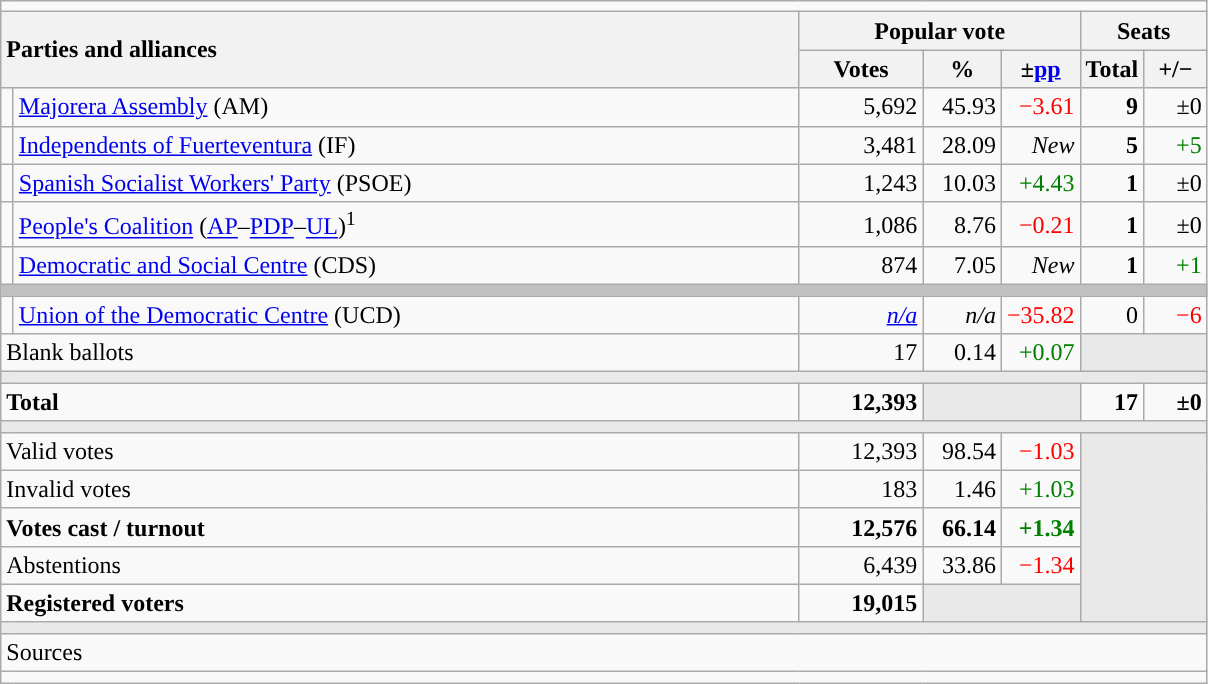<table class="wikitable" style="text-align:right;">
<tr>
<td colspan="7"></td>
</tr>
<tr>
<th style="text-align:left;" rowspan="2" colspan="2" width="525">Parties and alliances</th>
<th colspan="3">Popular vote</th>
<th colspan="2">Seats</th>
</tr>
<tr>
<th width="75">Votes</th>
<th width="45">%</th>
<th width="45">±<a href='#'>pp</a></th>
<th width="35">Total</th>
<th width="35">+/−</th>
</tr>
<tr>
<td width="1" style="color:inherit;background:"></td>
<td align="left"><a href='#'>Majorera Assembly</a> (AM)</td>
<td>5,692</td>
<td>45.93</td>
<td style="color:red;">−3.61</td>
<td><strong>9</strong></td>
<td>±0</td>
</tr>
<tr>
<td style="color:inherit;background:"></td>
<td align="left"><a href='#'>Independents of Fuerteventura</a> (IF)</td>
<td>3,481</td>
<td>28.09</td>
<td><em>New</em></td>
<td><strong>5</strong></td>
<td style="color:green;">+5</td>
</tr>
<tr>
<td style="color:inherit;background:"></td>
<td align="left"><a href='#'>Spanish Socialist Workers' Party</a> (PSOE)</td>
<td>1,243</td>
<td>10.03</td>
<td style="color:green;">+4.43</td>
<td><strong>1</strong></td>
<td>±0</td>
</tr>
<tr>
<td style="color:inherit;background:"></td>
<td align="left"><a href='#'>People's Coalition</a> (<a href='#'>AP</a>–<a href='#'>PDP</a>–<a href='#'>UL</a>)<sup>1</sup></td>
<td>1,086</td>
<td>8.76</td>
<td style="color:red;">−0.21</td>
<td><strong>1</strong></td>
<td>±0</td>
</tr>
<tr>
<td style="color:inherit;background:"></td>
<td align="left"><a href='#'>Democratic and Social Centre</a> (CDS)</td>
<td>874</td>
<td>7.05</td>
<td><em>New</em></td>
<td><strong>1</strong></td>
<td style="color:green;">+1</td>
</tr>
<tr>
<td colspan="7" bgcolor="#C0C0C0"></td>
</tr>
<tr>
<td style="color:inherit;background:"></td>
<td align="left"><a href='#'>Union of the Democratic Centre</a> (UCD)</td>
<td><em><a href='#'>n/a</a></em></td>
<td><em>n/a</em></td>
<td style="color:red;">−35.82</td>
<td>0</td>
<td style="color:red;">−6</td>
</tr>
<tr>
<td align="left" colspan="2">Blank ballots</td>
<td>17</td>
<td>0.14</td>
<td style="color:green;">+0.07</td>
<td bgcolor="#E9E9E9" colspan="2"></td>
</tr>
<tr>
<td colspan="7" bgcolor="#E9E9E9"></td>
</tr>
<tr style="font-weight:bold;">
<td align="left" colspan="2">Total</td>
<td>12,393</td>
<td bgcolor="#E9E9E9" colspan="2"></td>
<td>17</td>
<td>±0</td>
</tr>
<tr>
<td colspan="7" bgcolor="#E9E9E9"></td>
</tr>
<tr>
<td align="left" colspan="2">Valid votes</td>
<td>12,393</td>
<td>98.54</td>
<td style="color:red;">−1.03</td>
<td bgcolor="#E9E9E9" colspan="2" rowspan="5"></td>
</tr>
<tr>
<td align="left" colspan="2">Invalid votes</td>
<td>183</td>
<td>1.46</td>
<td style="color:green;">+1.03</td>
</tr>
<tr style="font-weight:bold;">
<td align="left" colspan="2">Votes cast / turnout</td>
<td>12,576</td>
<td>66.14</td>
<td style="color:green;">+1.34</td>
</tr>
<tr>
<td align="left" colspan="2">Abstentions</td>
<td>6,439</td>
<td>33.86</td>
<td style="color:red;">−1.34</td>
</tr>
<tr style="font-weight:bold;">
<td align="left" colspan="2">Registered voters</td>
<td>19,015</td>
<td bgcolor="#E9E9E9" colspan="2"></td>
</tr>
<tr>
<td colspan="7" bgcolor="#E9E9E9"></td>
</tr>
<tr>
<td align="left" colspan="7">Sources</td>
</tr>
<tr>
<td colspan="7" style="text-align:left; max-width:790px;"></td>
</tr>
</table>
